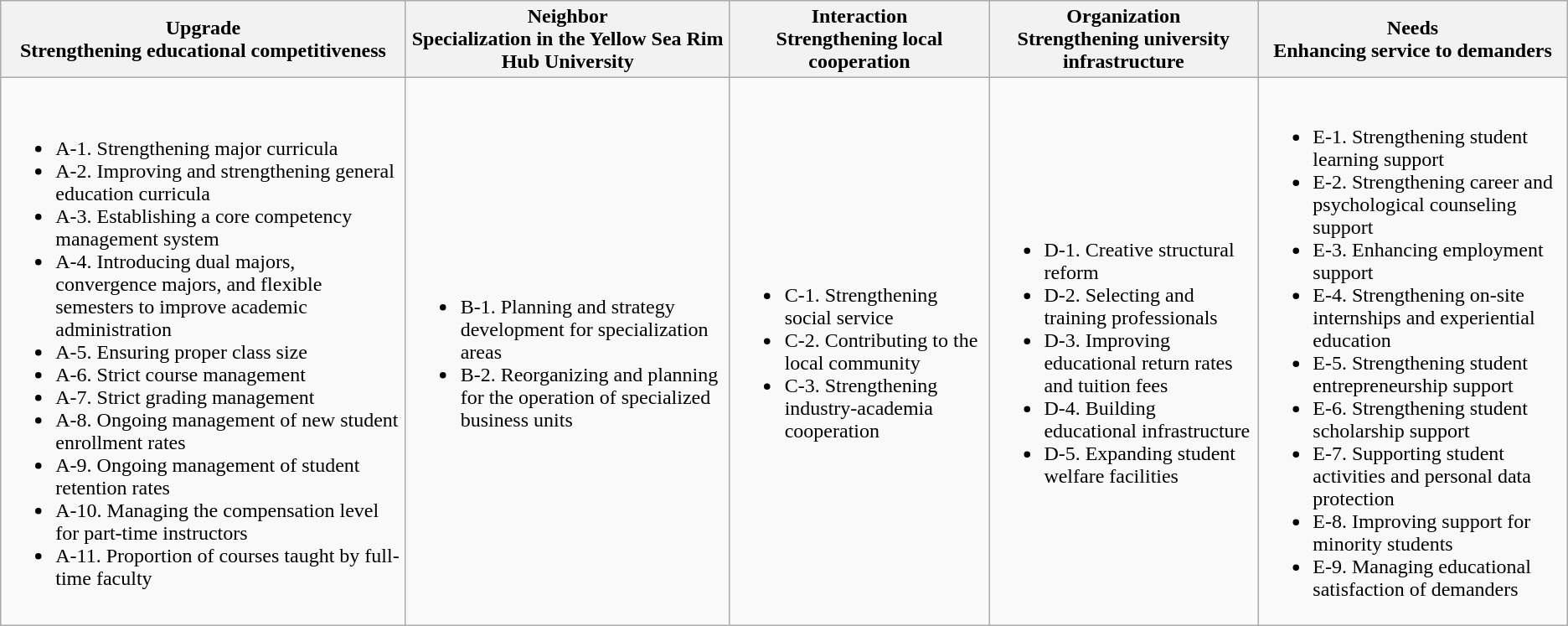<table class="wikitable">
<tr>
<th>Upgrade<br>Strengthening educational competitiveness</th>
<th>Neighbor<br>Specialization in the Yellow Sea Rim Hub University</th>
<th>Interaction<br>Strengthening local cooperation</th>
<th>Organization<br>Strengthening university infrastructure</th>
<th>Needs<br>Enhancing service to demanders</th>
</tr>
<tr>
<td><br><ul><li>A-1. Strengthening major curricula</li><li>A-2. Improving and strengthening general education curricula</li><li>A-3. Establishing a core competency management system</li><li>A-4. Introducing dual majors, convergence majors, and flexible semesters to improve academic administration</li><li>A-5. Ensuring proper class size</li><li>A-6. Strict course management</li><li>A-7. Strict grading management</li><li>A-8. Ongoing management of new student enrollment rates</li><li>A-9. Ongoing management of student retention rates</li><li>A-10. Managing the compensation level for part-time instructors</li><li>A-11. Proportion of courses taught by full-time faculty</li></ul></td>
<td><br><ul><li>B-1. Planning and strategy development for specialization areas</li><li>B-2. Reorganizing and planning for the operation of specialized business units</li></ul></td>
<td><br><ul><li>C-1. Strengthening social service</li><li>C-2. Contributing to the local community</li><li>C-3. Strengthening industry-academia cooperation</li></ul></td>
<td><br><ul><li>D-1. Creative structural reform</li><li>D-2. Selecting and training professionals</li><li>D-3. Improving educational return rates and tuition fees</li><li>D-4. Building educational infrastructure</li><li>D-5. Expanding student welfare facilities</li></ul></td>
<td><br><ul><li>E-1. Strengthening student learning support</li><li>E-2. Strengthening career and psychological counseling support</li><li>E-3. Enhancing employment support</li><li>E-4. Strengthening on-site internships and experiential education</li><li>E-5. Strengthening student entrepreneurship support</li><li>E-6. Strengthening student scholarship support</li><li>E-7. Supporting student activities and personal data protection</li><li>E-8. Improving support for minority students</li><li>E-9. Managing educational satisfaction of demanders</li></ul></td>
</tr>
</table>
